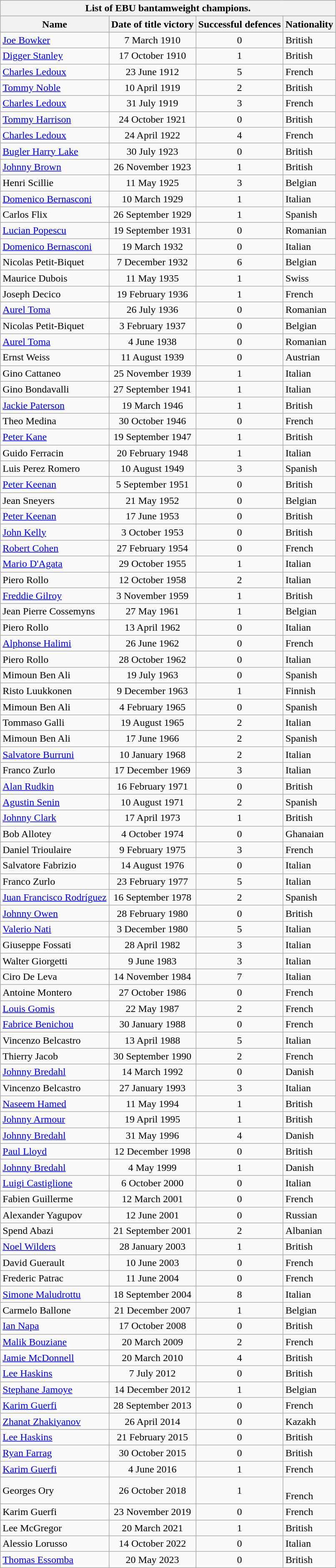<table class="wikitable">
<tr>
<th colspan=4>List of EBU bantamweight champions.</th>
</tr>
<tr>
<th>Name</th>
<th>Date of title victory</th>
<th>Successful defences</th>
<th>Nationality</th>
</tr>
<tr align=center>
<td align=left><a href='#'>Joe Bowker</a></td>
<td>7 March 1910</td>
<td>0</td>
<td align=left> British</td>
</tr>
<tr align=center>
<td align=left><a href='#'>Digger Stanley</a></td>
<td>17 October 1910</td>
<td>1</td>
<td align=left> British</td>
</tr>
<tr align=center>
<td align=left><a href='#'>Charles Ledoux</a></td>
<td>23 June 1912</td>
<td>5</td>
<td align=left> French</td>
</tr>
<tr align=center>
<td align=left><a href='#'>Tommy Noble</a></td>
<td>10 April 1919</td>
<td>2</td>
<td align=left> British</td>
</tr>
<tr align=center>
<td align=left><a href='#'>Charles Ledoux</a></td>
<td>31 July 1919</td>
<td>3</td>
<td align=left> French</td>
</tr>
<tr align=center>
<td align=left><a href='#'>Tommy Harrison</a></td>
<td>24 October 1921</td>
<td>0</td>
<td align=left> British</td>
</tr>
<tr align=center>
<td align=left><a href='#'>Charles Ledoux</a></td>
<td>24 April 1922</td>
<td>4</td>
<td align=left> French</td>
</tr>
<tr align=center>
<td align=left><a href='#'>Bugler Harry Lake</a></td>
<td>30 July 1923</td>
<td>0</td>
<td align=left> British</td>
</tr>
<tr align=center>
<td align=left><a href='#'>Johnny Brown</a></td>
<td>26 November 1923</td>
<td>1</td>
<td align=left> British</td>
</tr>
<tr align=center>
<td align=left>Henri Scillie</td>
<td>11 May 1925</td>
<td>3</td>
<td align=left> Belgian</td>
</tr>
<tr align=center>
<td align=left><a href='#'>Domenico Bernasconi</a></td>
<td>10 March 1929</td>
<td>1</td>
<td align=left> Italian</td>
</tr>
<tr align=center>
<td align=left>Carlos Flix</td>
<td>26 September 1929</td>
<td>1</td>
<td align=left> Spanish</td>
</tr>
<tr align=center>
<td align=left><a href='#'>Lucian Popescu</a></td>
<td>19 September 1931</td>
<td>0</td>
<td align=left> Romanian</td>
</tr>
<tr align=center>
<td align=left><a href='#'>Domenico Bernasconi</a></td>
<td>19 March 1932</td>
<td>0</td>
<td align=left> Italian</td>
</tr>
<tr align=center>
<td align=left>Nicolas Petit-Biquet</td>
<td>7 December 1932</td>
<td>6</td>
<td align=left> Belgian</td>
</tr>
<tr align=center>
<td align=left>Maurice Dubois</td>
<td>11 May 1935</td>
<td>1</td>
<td align=left> Swiss</td>
</tr>
<tr align=center>
<td align=left>Joseph Decico</td>
<td>19 February 1936</td>
<td>1</td>
<td align=left> French</td>
</tr>
<tr align=center>
<td align=left><a href='#'>Aurel Toma</a></td>
<td>26 July 1936</td>
<td>0</td>
<td align=left> Romanian</td>
</tr>
<tr align=center>
<td align=left>Nicolas Petit-Biquet</td>
<td>3 February 1937</td>
<td>0</td>
<td align=left> Belgian</td>
</tr>
<tr align=center>
<td align=left><a href='#'>Aurel Toma</a></td>
<td>4 June 1938</td>
<td>0</td>
<td align=left> Romanian</td>
</tr>
<tr align=center>
<td align=left>Ernst Weiss</td>
<td>11 August 1939</td>
<td>0</td>
<td align=left> Austrian</td>
</tr>
<tr align=center>
<td align=left>Gino Cattaneo</td>
<td>25 November 1939</td>
<td>1</td>
<td align=left> Italian</td>
</tr>
<tr align=center>
<td align=left>Gino Bondavalli</td>
<td>27 September 1941</td>
<td>1</td>
<td align=left> Italian</td>
</tr>
<tr align=center>
<td align=left><a href='#'>Jackie Paterson</a></td>
<td>19 March 1946</td>
<td>1</td>
<td align=left> British</td>
</tr>
<tr align=center>
<td align=left>Theo Medina</td>
<td>30 October 1946</td>
<td>0</td>
<td align=left> French</td>
</tr>
<tr align=center>
<td align=left><a href='#'>Peter Kane</a></td>
<td>19 September 1947</td>
<td>1</td>
<td align=left> British</td>
</tr>
<tr align=center>
<td align=left>Guido Ferracin</td>
<td>20 February 1948</td>
<td>1</td>
<td align=left> Italian</td>
</tr>
<tr align=center>
<td align=left>Luis Perez Romero</td>
<td>10 August 1949</td>
<td>3</td>
<td align=left> Spanish</td>
</tr>
<tr align=center>
<td align=left><a href='#'>Peter Keenan</a></td>
<td>5 September 1951</td>
<td>0</td>
<td align=left> British</td>
</tr>
<tr align=center>
<td align=left>Jean Sneyers</td>
<td>21 May 1952</td>
<td>0</td>
<td align=left> Belgian</td>
</tr>
<tr align=center>
<td align=left><a href='#'>Peter Keenan</a></td>
<td>17 June 1953</td>
<td>0</td>
<td align=left> British</td>
</tr>
<tr align=center>
<td align=left><a href='#'>John Kelly</a></td>
<td>3 October 1953</td>
<td>0</td>
<td align=left> British</td>
</tr>
<tr align=center>
<td align=left><a href='#'>Robert Cohen</a></td>
<td>27 February 1954</td>
<td>0</td>
<td align=left> French</td>
</tr>
<tr align=center>
<td align=left><a href='#'>Mario D'Agata</a></td>
<td>29 October 1955</td>
<td>1</td>
<td align=left> Italian</td>
</tr>
<tr align=center>
<td align=left>Piero Rollo</td>
<td>12 October 1958</td>
<td>2</td>
<td align=left> Italian</td>
</tr>
<tr align=center>
<td align=left><a href='#'>Freddie Gilroy</a></td>
<td>3 November 1959</td>
<td>1</td>
<td align=left> British</td>
</tr>
<tr align=center>
<td align=left>Jean Pierre Cossemyns</td>
<td>27 May 1961</td>
<td>1</td>
<td align=left> Belgian</td>
</tr>
<tr align=center>
<td align=left>Piero Rollo</td>
<td>13 April 1962</td>
<td>0</td>
<td align=left> Italian</td>
</tr>
<tr align=center>
<td align=left><a href='#'>Alphonse Halimi</a></td>
<td>26 June 1962</td>
<td>0</td>
<td align=left> French</td>
</tr>
<tr align=center>
<td align=left>Piero Rollo</td>
<td>28 October 1962</td>
<td>0</td>
<td align=left> Italian</td>
</tr>
<tr align=center>
<td align=left>Mimoun Ben Ali</td>
<td>19 July 1963</td>
<td>0</td>
<td align=left> Spanish</td>
</tr>
<tr align=center>
<td align=left>Risto Luukkonen</td>
<td>9 December 1963</td>
<td>1</td>
<td align=left> Finnish</td>
</tr>
<tr align=center>
<td align=left>Mimoun Ben Ali</td>
<td>4 February 1965</td>
<td>0</td>
<td align=left> Spanish</td>
</tr>
<tr align=center>
<td align=left>Tommaso Galli</td>
<td>19 August 1965</td>
<td>2</td>
<td align=left> Italian</td>
</tr>
<tr align=center>
<td align=left>Mimoun Ben Ali</td>
<td>17 June 1966</td>
<td>2</td>
<td align=left> Spanish</td>
</tr>
<tr align=center>
<td align=left><a href='#'>Salvatore Burruni</a></td>
<td>10 January 1968</td>
<td>2</td>
<td align=left> Italian</td>
</tr>
<tr align=center>
<td align=left>Franco Zurlo</td>
<td>17 December 1969</td>
<td>3</td>
<td align=left> Italian</td>
</tr>
<tr align=center>
<td align=left><a href='#'>Alan Rudkin</a></td>
<td>16 February 1971</td>
<td>0</td>
<td align=left> British</td>
</tr>
<tr align=center>
<td align=left><a href='#'>Agustin Senin</a></td>
<td>10 August 1971</td>
<td>2</td>
<td align=left> Spanish</td>
</tr>
<tr align=center>
<td align=left><a href='#'>Johnny Clark</a></td>
<td>17 April 1973</td>
<td>1</td>
<td align=left> British</td>
</tr>
<tr align=center>
<td align=left>Bob Allotey</td>
<td>4 October 1974</td>
<td>0</td>
<td align=left> Ghanaian</td>
</tr>
<tr align=center>
<td align=left>Daniel Trioulaire</td>
<td>9 February 1975</td>
<td>3</td>
<td align=left> French</td>
</tr>
<tr align=center>
<td align=left>Salvatore Fabrizio</td>
<td>14 August 1976</td>
<td>0</td>
<td align=left> Italian</td>
</tr>
<tr align=center>
<td align=left>Franco Zurlo</td>
<td>23 February 1977</td>
<td>5</td>
<td align=left> Italian</td>
</tr>
<tr align=center>
<td align=left><a href='#'>Juan Francisco Rodríguez</a></td>
<td>16 September 1978</td>
<td>2</td>
<td align=left> Spanish</td>
</tr>
<tr align=center>
<td align=left><a href='#'>Johnny Owen</a></td>
<td>28 February 1980</td>
<td>0</td>
<td align=left> British</td>
</tr>
<tr align=center>
<td align=left><a href='#'>Valerio Nati</a></td>
<td>3 December 1980</td>
<td>5</td>
<td align=left> Italian</td>
</tr>
<tr align=center>
<td align=left>Giuseppe Fossati</td>
<td>28 April 1982</td>
<td>3</td>
<td align=left> Italian</td>
</tr>
<tr align=center>
<td align=left>Walter Giorgetti</td>
<td>9 June 1983</td>
<td>3</td>
<td align=left> Italian</td>
</tr>
<tr align=center>
<td align=left>Ciro De Leva</td>
<td>14 November 1984</td>
<td>7</td>
<td align=left> Italian</td>
</tr>
<tr align=center>
<td align=left>Antoine Montero</td>
<td>27 October 1986</td>
<td>0</td>
<td align=left> French</td>
</tr>
<tr align=center>
<td align=left><a href='#'>Louis Gomis</a></td>
<td>22 May 1987</td>
<td>2</td>
<td align=left> French</td>
</tr>
<tr align=center>
<td align=left><a href='#'>Fabrice Benichou</a></td>
<td>30 January 1988</td>
<td>0</td>
<td align=left> French</td>
</tr>
<tr align=center>
<td align=left>Vincenzo Belcastro</td>
<td>13 April 1988</td>
<td>5</td>
<td align=left> Italian</td>
</tr>
<tr align=center>
<td align=left>Thierry Jacob</td>
<td>30 September 1990</td>
<td>2</td>
<td align=left> French</td>
</tr>
<tr align=center>
<td align=left><a href='#'>Johnny Bredahl</a></td>
<td>14 March 1992</td>
<td>0</td>
<td align=left> Danish</td>
</tr>
<tr align=center>
<td align=left>Vincenzo Belcastro</td>
<td>27 January 1993</td>
<td>3</td>
<td align=left> Italian</td>
</tr>
<tr align=center>
<td align=left><a href='#'>Naseem Hamed</a></td>
<td>11 May 1994</td>
<td>1</td>
<td align=left> British</td>
</tr>
<tr align=center>
<td align=left><a href='#'>Johnny Armour</a></td>
<td>19 April 1995</td>
<td>1</td>
<td align=left> British</td>
</tr>
<tr align=center>
<td align=left><a href='#'>Johnny Bredahl</a></td>
<td>31 May 1996</td>
<td>4</td>
<td align=left> Danish</td>
</tr>
<tr align=center>
<td align=left><a href='#'>Paul Lloyd</a></td>
<td>12 December 1998</td>
<td>0</td>
<td align=left> British</td>
</tr>
<tr align=center>
<td align=left><a href='#'>Johnny Bredahl</a></td>
<td>4 May 1999</td>
<td>1</td>
<td align=left> Danish</td>
</tr>
<tr align=center>
<td align=left><a href='#'>Luigi Castiglione</a></td>
<td>6 October 2000</td>
<td>0</td>
<td align=left> Italian</td>
</tr>
<tr align=center>
<td align=left>Fabien Guillerme</td>
<td>12 March 2001</td>
<td>0</td>
<td align=left> French</td>
</tr>
<tr align=center>
<td align=left>Alexander Yagupov</td>
<td>12 June 2001</td>
<td>0</td>
<td align=left> Russian</td>
</tr>
<tr align=center>
<td align=left>Spend Abazi</td>
<td>21 September 2001</td>
<td>2</td>
<td align=left> Albanian</td>
</tr>
<tr align=center>
<td align=left><a href='#'>Noel Wilders</a></td>
<td>28 January 2003</td>
<td>1</td>
<td align=left> British</td>
</tr>
<tr align=center>
<td align=left>David Guerault</td>
<td>10 June 2003</td>
<td>0</td>
<td align=left> French</td>
</tr>
<tr align=center>
<td align=left>Frederic Patrac</td>
<td>11 June 2004</td>
<td>0</td>
<td align=left> French</td>
</tr>
<tr align=center>
<td align=left><a href='#'>Simone Maludrottu</a></td>
<td>18 September 2004</td>
<td>8</td>
<td align=left> Italian</td>
</tr>
<tr align=center>
<td align=left>Carmelo Ballone</td>
<td>21 December 2007</td>
<td>1</td>
<td align=left> Belgian</td>
</tr>
<tr align=center>
<td align=left><a href='#'>Ian Napa</a></td>
<td>17 October 2008</td>
<td>0</td>
<td align=left> British</td>
</tr>
<tr align=center>
<td align=left><a href='#'>Malik Bouziane</a></td>
<td>20 March 2009</td>
<td>2</td>
<td align=left> French</td>
</tr>
<tr align=center>
<td align=left><a href='#'>Jamie McDonnell</a></td>
<td>20 March 2010</td>
<td>4</td>
<td align=left> British</td>
</tr>
<tr align=center>
<td align=left><a href='#'>Lee Haskins</a></td>
<td>7 July 2012</td>
<td>0</td>
<td align=left> British</td>
</tr>
<tr align=center>
<td align=left><a href='#'>Stephane Jamoye</a></td>
<td>14 December 2012</td>
<td>1</td>
<td align=left> Belgian</td>
</tr>
<tr align=center>
<td align=left><a href='#'>Karim Guerfi</a></td>
<td>28 September 2013</td>
<td>0</td>
<td align=left> French</td>
</tr>
<tr align=center>
<td align=left><a href='#'>Zhanat Zhakiyanov</a></td>
<td>26 April 2014</td>
<td>0</td>
<td align=left> Kazakh</td>
</tr>
<tr align=center>
<td align=left><a href='#'>Lee Haskins</a></td>
<td>21 February 2015</td>
<td>0</td>
<td align=left> British</td>
</tr>
<tr align=center>
<td align=left><a href='#'>Ryan Farrag</a></td>
<td>30 October 2015</td>
<td>0</td>
<td align=left> British</td>
</tr>
<tr align=center>
<td align=left><a href='#'>Karim Guerfi</a></td>
<td>4 June 2016</td>
<td>1</td>
<td align=left> French</td>
</tr>
<tr align=center>
<td align=left>Georges Ory</td>
<td>26 October 2018</td>
<td>1</td>
<td align=left><br>French</td>
</tr>
<tr align=center>
<td align=left>Karim Guerfi</td>
<td>23 November 2019</td>
<td>0</td>
<td align=left> French</td>
</tr>
<tr align=center>
<td align=left>Lee McGregor</td>
<td>20 March 2021</td>
<td>1</td>
<td align=left> British</td>
</tr>
<tr align=center>
<td align=left>Alessio Lorusso</td>
<td>14 October 2022</td>
<td>0</td>
<td align=left> Italian</td>
</tr>
<tr align=center>
<td align=left><a href='#'>Thomas Essomba</a></td>
<td>20 May 2023</td>
<td>0</td>
<td align=left> British</td>
</tr>
</table>
